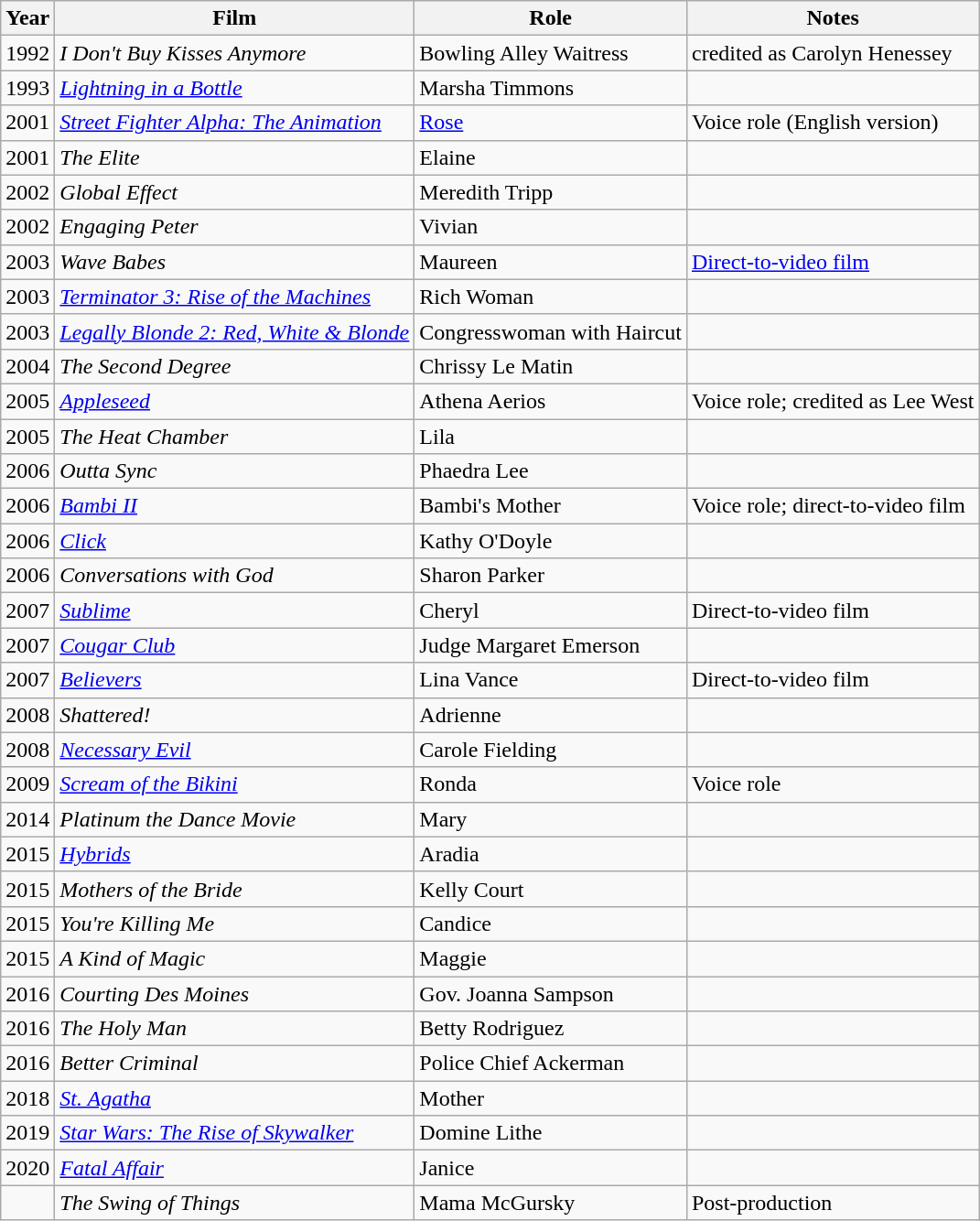<table class="wikitable">
<tr>
<th>Year</th>
<th>Film</th>
<th>Role</th>
<th>Notes</th>
</tr>
<tr>
<td>1992</td>
<td><em>I Don't Buy Kisses Anymore</em></td>
<td>Bowling Alley Waitress</td>
<td>credited as Carolyn Henessey</td>
</tr>
<tr>
<td>1993</td>
<td><em><a href='#'>Lightning in a Bottle</a></em></td>
<td>Marsha Timmons</td>
<td></td>
</tr>
<tr>
<td>2001</td>
<td><em><a href='#'>Street Fighter Alpha: The Animation</a></em></td>
<td><a href='#'>Rose</a></td>
<td>Voice role (English version)</td>
</tr>
<tr>
<td>2001</td>
<td><em>The Elite</em></td>
<td>Elaine</td>
<td></td>
</tr>
<tr>
<td>2002</td>
<td><em>Global Effect</em></td>
<td>Meredith Tripp</td>
<td></td>
</tr>
<tr>
<td>2002</td>
<td><em>Engaging Peter</em></td>
<td>Vivian</td>
<td></td>
</tr>
<tr>
<td>2003</td>
<td><em>Wave Babes</em></td>
<td>Maureen</td>
<td><a href='#'>Direct-to-video film</a></td>
</tr>
<tr>
<td>2003</td>
<td><em><a href='#'>Terminator 3: Rise of the Machines</a></em></td>
<td>Rich Woman</td>
<td></td>
</tr>
<tr>
<td>2003</td>
<td><em><a href='#'>Legally Blonde 2: Red, White & Blonde</a></em></td>
<td>Congresswoman with Haircut</td>
<td></td>
</tr>
<tr>
<td>2004</td>
<td><em>The Second Degree</em></td>
<td>Chrissy Le Matin</td>
<td></td>
</tr>
<tr>
<td>2005</td>
<td><em><a href='#'>Appleseed</a></em></td>
<td>Athena Aerios</td>
<td>Voice role; credited as Lee West</td>
</tr>
<tr>
<td>2005</td>
<td><em>The Heat Chamber</em></td>
<td>Lila</td>
<td></td>
</tr>
<tr>
<td>2006</td>
<td><em>Outta Sync</em></td>
<td>Phaedra Lee</td>
<td></td>
</tr>
<tr>
<td>2006</td>
<td><em><a href='#'>Bambi II</a></em></td>
<td>Bambi's Mother</td>
<td>Voice role; direct-to-video film</td>
</tr>
<tr>
<td>2006</td>
<td><em><a href='#'>Click</a></em></td>
<td>Kathy O'Doyle</td>
<td></td>
</tr>
<tr>
<td>2006</td>
<td><em>Conversations with God</em></td>
<td>Sharon Parker</td>
<td></td>
</tr>
<tr>
<td>2007</td>
<td><em><a href='#'>Sublime</a></em></td>
<td>Cheryl</td>
<td>Direct-to-video film</td>
</tr>
<tr>
<td>2007</td>
<td><em><a href='#'>Cougar Club</a></em></td>
<td>Judge Margaret Emerson</td>
<td></td>
</tr>
<tr>
<td>2007</td>
<td><em><a href='#'>Believers</a></em></td>
<td>Lina Vance</td>
<td>Direct-to-video film</td>
</tr>
<tr>
<td>2008</td>
<td><em>Shattered!</em></td>
<td>Adrienne</td>
<td></td>
</tr>
<tr>
<td>2008</td>
<td><em><a href='#'>Necessary Evil</a></em></td>
<td>Carole Fielding</td>
<td></td>
</tr>
<tr>
<td>2009</td>
<td><em><a href='#'>Scream of the Bikini</a></em></td>
<td>Ronda</td>
<td>Voice role</td>
</tr>
<tr>
<td>2014</td>
<td><em>Platinum the Dance Movie</em></td>
<td>Mary</td>
<td></td>
</tr>
<tr>
<td>2015</td>
<td><em><a href='#'>Hybrids</a></em></td>
<td>Aradia</td>
<td></td>
</tr>
<tr>
<td>2015</td>
<td><em>Mothers of the Bride</em></td>
<td>Kelly Court</td>
<td></td>
</tr>
<tr>
<td>2015</td>
<td><em>You're Killing Me</em></td>
<td>Candice</td>
<td></td>
</tr>
<tr>
<td>2015</td>
<td><em>A Kind of Magic</em></td>
<td>Maggie</td>
<td></td>
</tr>
<tr>
<td>2016</td>
<td><em>Courting Des Moines</em></td>
<td>Gov. Joanna Sampson</td>
<td></td>
</tr>
<tr>
<td>2016</td>
<td><em>The Holy Man</em></td>
<td>Betty Rodriguez</td>
<td></td>
</tr>
<tr>
<td>2016</td>
<td><em>Better Criminal</em></td>
<td>Police Chief Ackerman</td>
<td></td>
</tr>
<tr>
<td>2018</td>
<td><em><a href='#'>St. Agatha</a></em></td>
<td>Mother</td>
<td></td>
</tr>
<tr>
<td>2019</td>
<td><em><a href='#'>Star Wars: The Rise of Skywalker</a></em></td>
<td>Domine Lithe</td>
<td></td>
</tr>
<tr>
<td>2020</td>
<td><em><a href='#'>Fatal Affair</a></em></td>
<td>Janice</td>
<td></td>
</tr>
<tr>
<td></td>
<td><em>The Swing of Things</em></td>
<td>Mama McGursky</td>
<td>Post-production</td>
</tr>
</table>
